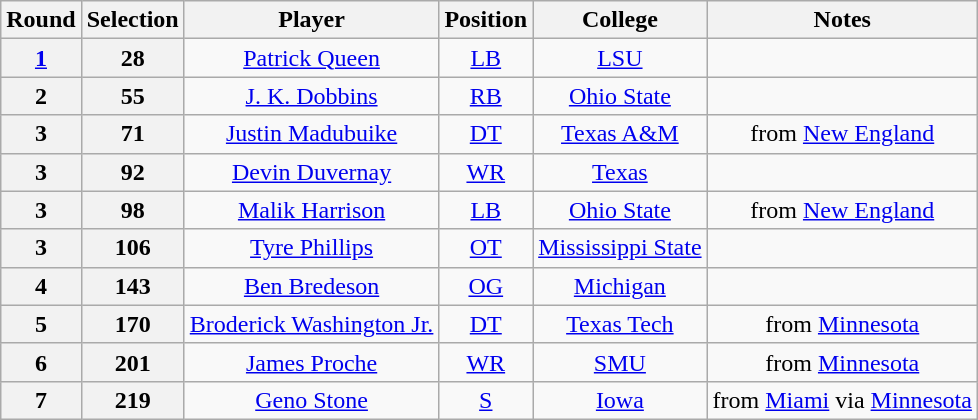<table class="wikitable" style="text-align:center">
<tr>
<th>Round</th>
<th>Selection</th>
<th>Player</th>
<th>Position</th>
<th>College</th>
<th>Notes</th>
</tr>
<tr>
<th><a href='#'>1</a></th>
<th>28</th>
<td><a href='#'>Patrick Queen</a></td>
<td><a href='#'>LB</a></td>
<td><a href='#'>LSU</a></td>
<td></td>
</tr>
<tr>
<th>2</th>
<th>55</th>
<td><a href='#'>J. K. Dobbins</a></td>
<td><a href='#'>RB</a></td>
<td><a href='#'>Ohio State</a></td>
<td></td>
</tr>
<tr>
<th>3</th>
<th>71</th>
<td><a href='#'>Justin Madubuike</a></td>
<td><a href='#'>DT</a></td>
<td><a href='#'>Texas A&M</a></td>
<td>from <a href='#'>New England</a></td>
</tr>
<tr>
<th>3</th>
<th>92</th>
<td><a href='#'>Devin Duvernay</a></td>
<td><a href='#'>WR</a></td>
<td><a href='#'>Texas</a></td>
<td></td>
</tr>
<tr>
<th>3</th>
<th>98</th>
<td><a href='#'>Malik Harrison</a></td>
<td><a href='#'>LB</a></td>
<td><a href='#'>Ohio State</a></td>
<td>from <a href='#'>New England</a></td>
</tr>
<tr>
<th>3</th>
<th>106</th>
<td><a href='#'>Tyre Phillips</a></td>
<td><a href='#'>OT</a></td>
<td><a href='#'>Mississippi State</a></td>
<td></td>
</tr>
<tr>
<th>4</th>
<th>143</th>
<td><a href='#'>Ben Bredeson</a></td>
<td><a href='#'>OG</a></td>
<td><a href='#'>Michigan</a></td>
<td></td>
</tr>
<tr>
<th>5</th>
<th>170</th>
<td><a href='#'>Broderick Washington Jr.</a></td>
<td><a href='#'>DT</a></td>
<td><a href='#'>Texas Tech</a></td>
<td>from <a href='#'>Minnesota</a></td>
</tr>
<tr>
<th>6</th>
<th>201</th>
<td><a href='#'>James Proche</a></td>
<td><a href='#'>WR</a></td>
<td><a href='#'>SMU</a></td>
<td>from <a href='#'>Minnesota</a></td>
</tr>
<tr>
<th>7</th>
<th>219</th>
<td><a href='#'>Geno Stone</a></td>
<td><a href='#'>S</a></td>
<td><a href='#'>Iowa</a></td>
<td>from <a href='#'>Miami</a> via <a href='#'>Minnesota</a></td>
</tr>
</table>
